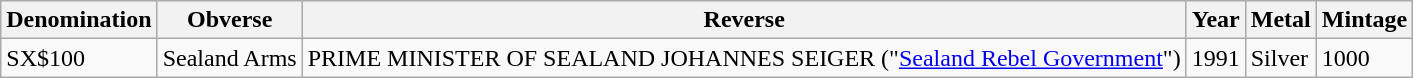<table class="wikitable">
<tr>
<th>Denomination</th>
<th>Obverse</th>
<th>Reverse</th>
<th>Year</th>
<th>Metal</th>
<th>Mintage</th>
</tr>
<tr>
<td>SX$100</td>
<td>Sealand Arms</td>
<td>PRIME MINISTER OF SEALAND JOHANNES SEIGER ("<a href='#'>Sealand Rebel Government</a>")</td>
<td>1991</td>
<td>Silver</td>
<td>1000</td>
</tr>
</table>
